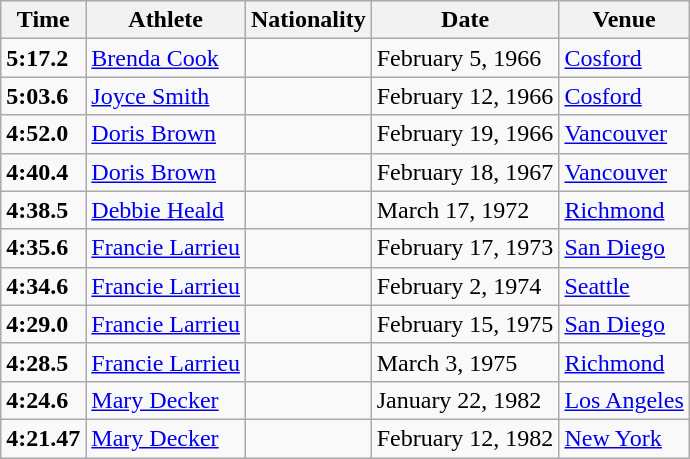<table class="wikitable">
<tr>
<th>Time</th>
<th>Athlete</th>
<th>Nationality</th>
<th>Date</th>
<th>Venue</th>
</tr>
<tr>
<td><strong>5:17.2</strong></td>
<td><a href='#'>Brenda Cook</a></td>
<td></td>
<td>February 5, 1966</td>
<td><a href='#'>Cosford</a> </td>
</tr>
<tr>
<td><strong>5:03.6</strong></td>
<td><a href='#'>Joyce Smith</a></td>
<td></td>
<td>February 12, 1966</td>
<td><a href='#'>Cosford</a> </td>
</tr>
<tr>
<td><strong>4:52.0</strong></td>
<td><a href='#'>Doris Brown</a></td>
<td></td>
<td>February 19, 1966</td>
<td><a href='#'>Vancouver</a> </td>
</tr>
<tr>
<td><strong>4:40.4</strong></td>
<td><a href='#'>Doris Brown</a></td>
<td></td>
<td>February 18, 1967</td>
<td><a href='#'>Vancouver</a> </td>
</tr>
<tr>
<td><strong>4:38.5</strong></td>
<td><a href='#'>Debbie Heald</a></td>
<td></td>
<td>March 17, 1972</td>
<td><a href='#'>Richmond</a> </td>
</tr>
<tr>
<td><strong>4:35.6</strong></td>
<td><a href='#'>Francie Larrieu</a></td>
<td></td>
<td>February 17, 1973</td>
<td><a href='#'>San Diego</a> </td>
</tr>
<tr>
<td><strong>4:34.6</strong></td>
<td><a href='#'>Francie Larrieu</a></td>
<td></td>
<td>February 2, 1974</td>
<td><a href='#'>Seattle</a> </td>
</tr>
<tr>
<td><strong>4:29.0</strong></td>
<td><a href='#'>Francie Larrieu</a></td>
<td></td>
<td>February 15, 1975</td>
<td><a href='#'>San Diego</a> </td>
</tr>
<tr>
<td><strong>4:28.5</strong></td>
<td><a href='#'>Francie Larrieu</a></td>
<td></td>
<td>March 3, 1975</td>
<td><a href='#'>Richmond</a> </td>
</tr>
<tr>
<td><strong>4:24.6</strong></td>
<td><a href='#'>Mary Decker</a></td>
<td></td>
<td>January 22, 1982</td>
<td><a href='#'>Los Angeles</a> </td>
</tr>
<tr>
<td><strong>4:21.47</strong></td>
<td><a href='#'>Mary Decker</a></td>
<td></td>
<td>February 12, 1982</td>
<td><a href='#'>New York</a> </td>
</tr>
</table>
